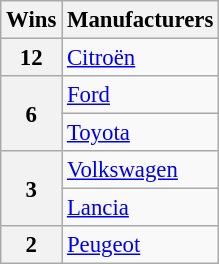<table class="wikitable" style="font-size: 95%;">
<tr>
<th>Wins</th>
<th>Manufacturers</th>
</tr>
<tr>
<th>12</th>
<td> <a href='#'>Citroën</a></td>
</tr>
<tr>
<th rowspan="2">6</th>
<td> <a href='#'>Ford</a></td>
</tr>
<tr>
<td> <a href='#'>Toyota</a></td>
</tr>
<tr>
<th rowspan="2">3</th>
<td> <a href='#'>Volkswagen</a></td>
</tr>
<tr>
<td> <a href='#'>Lancia</a></td>
</tr>
<tr>
<th>2</th>
<td> <a href='#'>Peugeot</a></td>
</tr>
</table>
